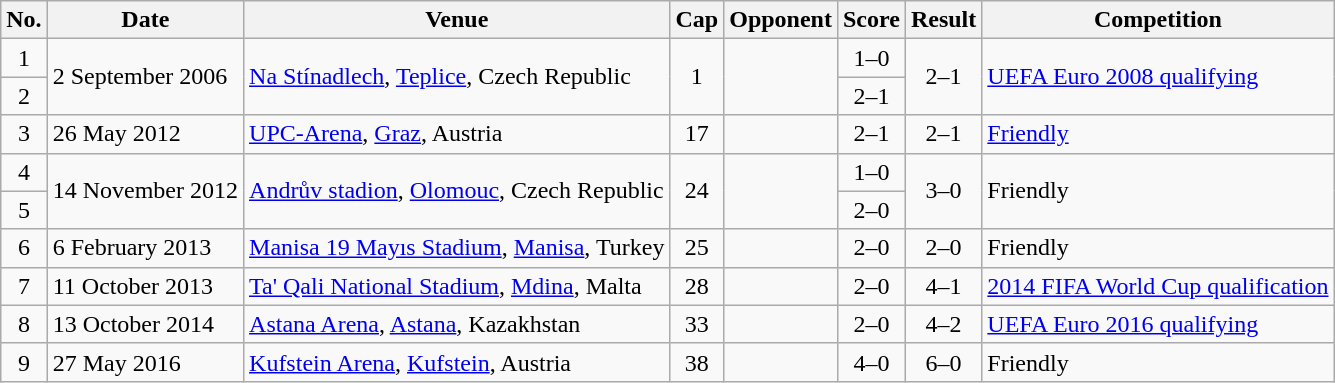<table class="wikitable sortable">
<tr>
<th scope="col">No.</th>
<th scope="col" data-sort-type="date">Date</th>
<th scope="col">Venue</th>
<th scope="col">Cap</th>
<th scope="col">Opponent</th>
<th scope="col">Score</th>
<th scope="col">Result</th>
<th scope="col">Competition</th>
</tr>
<tr>
<td align="center">1</td>
<td rowspan="2">2 September 2006</td>
<td rowspan="2"><a href='#'>Na Stínadlech</a>, <a href='#'>Teplice</a>, Czech Republic</td>
<td rowspan="2" align="center">1</td>
<td rowspan="2"></td>
<td align="center">1–0</td>
<td rowspan="2" align="center">2–1</td>
<td rowspan="2"><a href='#'>UEFA Euro 2008 qualifying</a></td>
</tr>
<tr>
<td align="center">2</td>
<td align="center">2–1</td>
</tr>
<tr>
<td align="center">3</td>
<td>26 May 2012</td>
<td><a href='#'>UPC-Arena</a>, <a href='#'>Graz</a>, Austria</td>
<td align="center">17</td>
<td></td>
<td align="center">2–1</td>
<td align="center">2–1</td>
<td><a href='#'>Friendly</a></td>
</tr>
<tr>
<td align="center">4</td>
<td rowspan="2">14 November 2012</td>
<td rowspan="2"><a href='#'>Andrův stadion</a>, <a href='#'>Olomouc</a>, Czech Republic</td>
<td rowspan="2" align="center">24</td>
<td rowspan="2"></td>
<td align="center">1–0</td>
<td rowspan="2" align="center">3–0</td>
<td rowspan="2">Friendly</td>
</tr>
<tr>
<td align="center">5</td>
<td align="center">2–0</td>
</tr>
<tr>
<td align="center">6</td>
<td>6 February 2013</td>
<td><a href='#'>Manisa 19 Mayıs Stadium</a>, <a href='#'>Manisa</a>, Turkey</td>
<td align="center">25</td>
<td></td>
<td align="center">2–0</td>
<td align="center">2–0</td>
<td>Friendly</td>
</tr>
<tr>
<td align="center">7</td>
<td>11 October 2013</td>
<td><a href='#'>Ta' Qali National Stadium</a>, <a href='#'>Mdina</a>, Malta</td>
<td align="center">28</td>
<td></td>
<td align="center">2–0</td>
<td align="center">4–1</td>
<td><a href='#'>2014 FIFA World Cup qualification</a></td>
</tr>
<tr>
<td align="center">8</td>
<td>13 October 2014</td>
<td><a href='#'>Astana Arena</a>, <a href='#'>Astana</a>, Kazakhstan</td>
<td align="center">33</td>
<td></td>
<td align="center">2–0</td>
<td align="center">4–2</td>
<td><a href='#'>UEFA Euro 2016 qualifying</a></td>
</tr>
<tr>
<td align="center">9</td>
<td>27 May 2016</td>
<td><a href='#'>Kufstein Arena</a>, <a href='#'>Kufstein</a>, Austria</td>
<td align="center">38</td>
<td></td>
<td align="center">4–0</td>
<td align="center">6–0</td>
<td>Friendly</td>
</tr>
</table>
